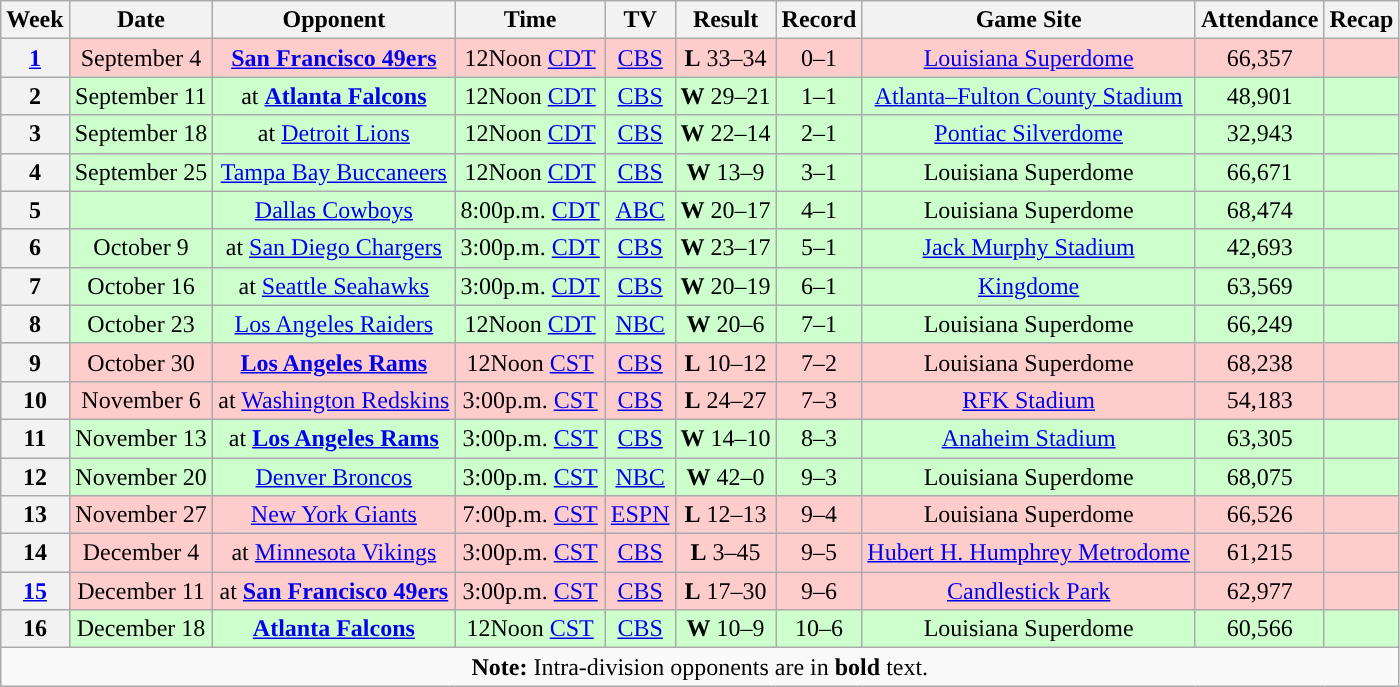<table class="wikitable" style="text-align:center">
<tr>
<th>Week</th>
<th>Date</th>
<th>Opponent</th>
<th>Time</th>
<th>TV</th>
<th>Result</th>
<th>Record</th>
<th>Game Site</th>
<th>Attendance</th>
<th>Recap</th>
</tr>
<tr style="background:#fcc">
<th><a href='#'>1</a></th>
<td>September 4</td>
<td><strong><a href='#'>San Francisco 49ers</a></strong></td>
<td>12Noon <a href='#'>CDT</a></td>
<td><a href='#'>CBS</a></td>
<td><strong>L</strong> 33–34</td>
<td>0–1</td>
<td><a href='#'>Louisiana Superdome</a></td>
<td>66,357</td>
<td></td>
</tr>
<tr style="background:#cfc">
<th>2</th>
<td>September 11</td>
<td>at <strong><a href='#'>Atlanta Falcons</a></strong></td>
<td>12Noon <a href='#'>CDT</a></td>
<td><a href='#'>CBS</a></td>
<td><strong>W</strong> 29–21</td>
<td>1–1</td>
<td><a href='#'>Atlanta–Fulton County Stadium</a></td>
<td>48,901</td>
<td></td>
</tr>
<tr style="background:#cfc">
<th>3</th>
<td>September 18</td>
<td>at <a href='#'>Detroit Lions</a></td>
<td>12Noon <a href='#'>CDT</a></td>
<td><a href='#'>CBS</a></td>
<td><strong>W</strong> 22–14</td>
<td>2–1</td>
<td><a href='#'>Pontiac Silverdome</a></td>
<td>32,943</td>
<td></td>
</tr>
<tr style="background:#cfc">
<th>4</th>
<td>September 25</td>
<td><a href='#'>Tampa Bay Buccaneers</a></td>
<td>12Noon <a href='#'>CDT</a></td>
<td><a href='#'>CBS</a></td>
<td><strong>W</strong> 13–9</td>
<td>3–1</td>
<td>Louisiana Superdome</td>
<td>66,671</td>
<td></td>
</tr>
<tr style="background:#cfc">
<th>5</th>
<td></td>
<td><a href='#'>Dallas Cowboys</a></td>
<td>8:00p.m. <a href='#'>CDT</a></td>
<td><a href='#'>ABC</a></td>
<td><strong>W</strong> 20–17</td>
<td>4–1</td>
<td>Louisiana Superdome</td>
<td>68,474</td>
<td></td>
</tr>
<tr style="background:#cfc">
<th>6</th>
<td>October 9</td>
<td>at <a href='#'>San Diego Chargers</a></td>
<td>3:00p.m. <a href='#'>CDT</a></td>
<td><a href='#'>CBS</a></td>
<td><strong>W</strong> 23–17</td>
<td>5–1</td>
<td><a href='#'>Jack Murphy Stadium</a></td>
<td>42,693</td>
<td></td>
</tr>
<tr style="background:#cfc">
<th>7</th>
<td>October 16</td>
<td>at <a href='#'>Seattle Seahawks</a></td>
<td>3:00p.m. <a href='#'>CDT</a></td>
<td><a href='#'>CBS</a></td>
<td><strong>W</strong> 20–19</td>
<td>6–1</td>
<td><a href='#'>Kingdome</a></td>
<td>63,569</td>
<td></td>
</tr>
<tr style="background:#cfc">
<th>8</th>
<td>October 23</td>
<td><a href='#'>Los Angeles Raiders</a></td>
<td>12Noon <a href='#'>CDT</a></td>
<td><a href='#'>NBC</a></td>
<td><strong>W</strong> 20–6</td>
<td>7–1</td>
<td>Louisiana Superdome</td>
<td>66,249</td>
<td></td>
</tr>
<tr style="background:#fcc">
<th>9</th>
<td>October 30</td>
<td><strong><a href='#'>Los Angeles Rams</a></strong></td>
<td>12Noon <a href='#'>CST</a></td>
<td><a href='#'>CBS</a></td>
<td><strong>L</strong> 10–12</td>
<td>7–2</td>
<td>Louisiana Superdome</td>
<td>68,238</td>
<td></td>
</tr>
<tr style="background:#fcc">
<th>10</th>
<td>November 6</td>
<td>at <a href='#'>Washington Redskins</a></td>
<td>3:00p.m. <a href='#'>CST</a></td>
<td><a href='#'>CBS</a></td>
<td><strong>L</strong> 24–27</td>
<td>7–3</td>
<td><a href='#'>RFK Stadium</a></td>
<td>54,183</td>
<td></td>
</tr>
<tr style="background:#cfc">
<th>11</th>
<td>November 13</td>
<td>at <strong><a href='#'>Los Angeles Rams</a></strong></td>
<td>3:00p.m. <a href='#'>CST</a></td>
<td><a href='#'>CBS</a></td>
<td><strong>W</strong> 14–10</td>
<td>8–3</td>
<td><a href='#'>Anaheim Stadium</a></td>
<td>63,305</td>
<td></td>
</tr>
<tr style="background:#cfc">
<th>12</th>
<td>November 20</td>
<td><a href='#'>Denver Broncos</a></td>
<td>3:00p.m. <a href='#'>CST</a></td>
<td><a href='#'>NBC</a></td>
<td><strong>W</strong> 42–0</td>
<td>9–3</td>
<td>Louisiana Superdome</td>
<td>68,075</td>
<td></td>
</tr>
<tr style="background:#fcc">
<th>13</th>
<td>November 27</td>
<td><a href='#'>New York Giants</a></td>
<td>7:00p.m. <a href='#'>CST</a></td>
<td><a href='#'>ESPN</a></td>
<td><strong>L</strong> 12–13</td>
<td>9–4</td>
<td>Louisiana Superdome</td>
<td>66,526</td>
<td></td>
</tr>
<tr style="background:#fcc">
<th>14</th>
<td>December 4</td>
<td>at <a href='#'>Minnesota Vikings</a></td>
<td>3:00p.m. <a href='#'>CST</a></td>
<td><a href='#'>CBS</a></td>
<td><strong>L</strong> 3–45</td>
<td>9–5</td>
<td><a href='#'>Hubert H. Humphrey Metrodome</a></td>
<td>61,215</td>
<td></td>
</tr>
<tr style="background:#fcc">
<th><a href='#'>15</a></th>
<td>December 11</td>
<td>at <strong><a href='#'>San Francisco 49ers</a></strong></td>
<td>3:00p.m. <a href='#'>CST</a></td>
<td><a href='#'>CBS</a></td>
<td><strong>L</strong> 17–30</td>
<td>9–6</td>
<td><a href='#'>Candlestick Park</a></td>
<td>62,977</td>
<td></td>
</tr>
<tr style="background:#cfc">
<th>16</th>
<td>December 18</td>
<td><strong><a href='#'>Atlanta Falcons</a></strong></td>
<td>12Noon <a href='#'>CST</a></td>
<td><a href='#'>CBS</a></td>
<td><strong>W</strong> 10–9</td>
<td>10–6</td>
<td>Louisiana Superdome</td>
<td>60,566</td>
<td></td>
</tr>
<tr>
<td colspan="10"><strong>Note:</strong> Intra-division opponents are in <strong>bold</strong> text.</td>
</tr>
</table>
